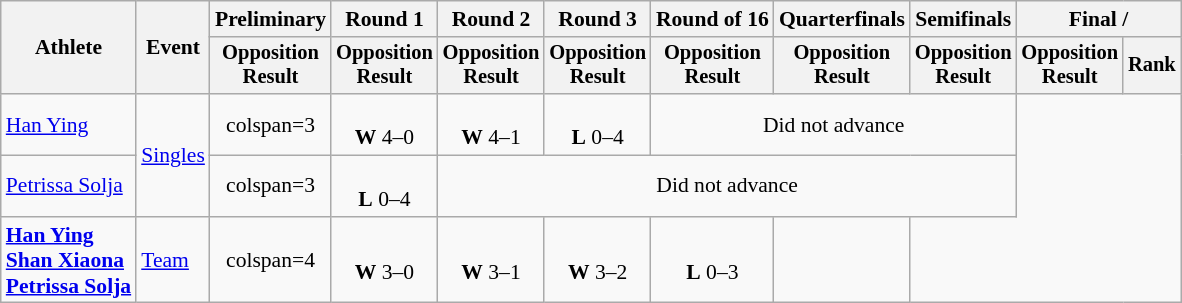<table class="wikitable" style="font-size:90%;">
<tr>
<th rowspan=2>Athlete</th>
<th rowspan=2>Event</th>
<th>Preliminary</th>
<th>Round 1</th>
<th>Round 2</th>
<th>Round 3</th>
<th>Round of 16</th>
<th>Quarterfinals</th>
<th>Semifinals</th>
<th colspan=2>Final / </th>
</tr>
<tr style="font-size:95%">
<th>Opposition<br>Result</th>
<th>Opposition<br>Result</th>
<th>Opposition<br>Result</th>
<th>Opposition<br>Result</th>
<th>Opposition<br>Result</th>
<th>Opposition<br>Result</th>
<th>Opposition<br>Result</th>
<th>Opposition<br>Result</th>
<th>Rank</th>
</tr>
<tr align=center>
<td align=left><a href='#'>Han Ying</a></td>
<td align=left rowspan=2><a href='#'>Singles</a></td>
<td>colspan=3 </td>
<td><br><strong>W</strong> 4–0</td>
<td><br><strong>W</strong> 4–1</td>
<td><br><strong>L</strong> 0–4</td>
<td colspan=3>Did not advance</td>
</tr>
<tr align=center>
<td align=left><a href='#'>Petrissa Solja</a></td>
<td>colspan=3 </td>
<td><br><strong>L</strong> 0–4</td>
<td colspan=5>Did not advance</td>
</tr>
<tr align=center>
<td align=left><strong><a href='#'>Han Ying</a><br><a href='#'>Shan Xiaona</a><br><a href='#'>Petrissa Solja</a></strong></td>
<td align=left><a href='#'>Team</a></td>
<td>colspan=4 </td>
<td><br><strong>W</strong> 3–0</td>
<td><br><strong>W</strong> 3–1</td>
<td><br><strong>W</strong> 3–2</td>
<td><br><strong>L</strong> 0–3</td>
<td></td>
</tr>
</table>
